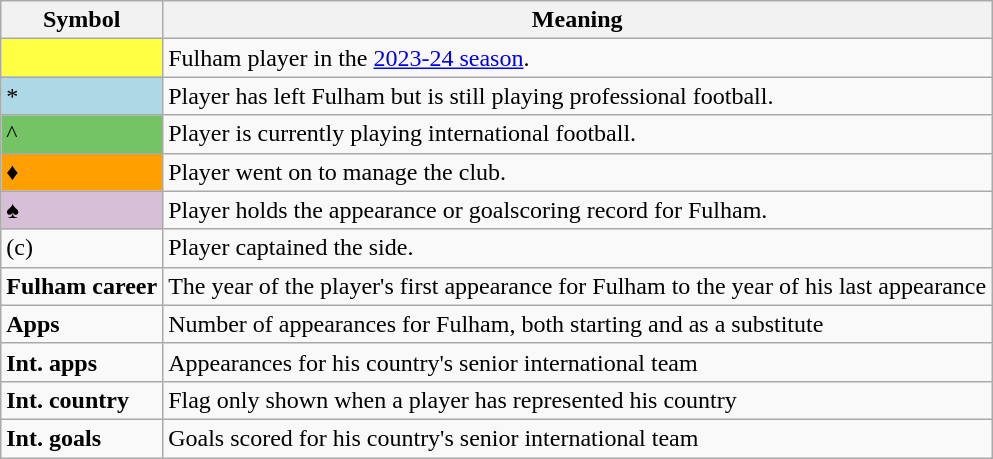<table Class="wikitable">
<tr>
<th>Symbol</th>
<th>Meaning</th>
</tr>
<tr>
<td style="background:#ff4;"></td>
<td>Fulham player in the <a href='#'>2023-24 season</a>.</td>
</tr>
<tr>
<td style="background:lightblue;">*</td>
<td>Player has left Fulham but is still playing professional football.</td>
</tr>
<tr>
<td style="background:#74c365;">^</td>
<td>Player is currently playing international football.</td>
</tr>
<tr>
<td style="background:#ffa000;">♦</td>
<td>Player went on to manage the club.</td>
</tr>
<tr>
<td style="background:#D8BFD8;">♠</td>
<td>Player holds the appearance or goalscoring record for Fulham.</td>
</tr>
<tr>
<td>(c)</td>
<td>Player captained the side.</td>
</tr>
<tr>
<td><strong>Fulham career</strong></td>
<td>The year of the player's first appearance for Fulham to the year of his last appearance</td>
</tr>
<tr>
<td><strong>Apps</strong></td>
<td>Number of appearances for Fulham, both starting and as a substitute</td>
</tr>
<tr>
<td><strong>Int. apps</strong></td>
<td>Appearances for his country's senior international team</td>
</tr>
<tr>
<td><strong>Int. country</strong></td>
<td>Flag only shown when a player has represented his country</td>
</tr>
<tr>
<td><strong>Int. goals</strong></td>
<td>Goals scored for his country's senior international team</td>
</tr>
</table>
